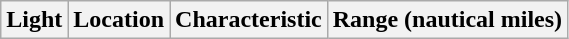<table class="wikitable" border="0">
<tr>
<th>Light</th>
<th>Location</th>
<th>Characteristic</th>
<th>Range (nautical miles)<br>





</th>
</tr>
</table>
